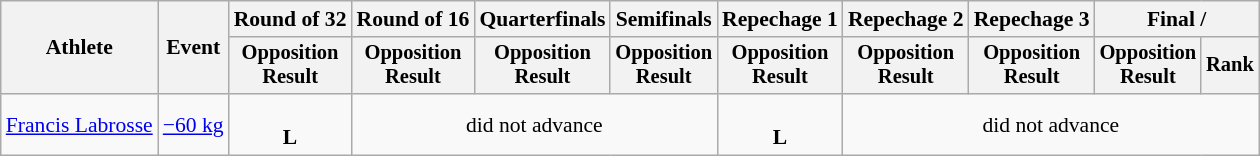<table class="wikitable" style="font-size:90%">
<tr>
<th rowspan="2">Athlete</th>
<th rowspan="2">Event</th>
<th>Round of 32</th>
<th>Round of 16</th>
<th>Quarterfinals</th>
<th>Semifinals</th>
<th>Repechage 1</th>
<th>Repechage 2</th>
<th>Repechage 3</th>
<th colspan=2>Final / </th>
</tr>
<tr style="font-size:95%">
<th>Opposition<br>Result</th>
<th>Opposition<br>Result</th>
<th>Opposition<br>Result</th>
<th>Opposition<br>Result</th>
<th>Opposition<br>Result</th>
<th>Opposition<br>Result</th>
<th>Opposition<br>Result</th>
<th>Opposition<br>Result</th>
<th>Rank</th>
</tr>
<tr align=center>
<td align=left><a href='#'>Francis Labrosse</a></td>
<td align=left><a href='#'>−60 kg</a></td>
<td><br><strong>L</strong></td>
<td colspan=3>did not advance</td>
<td><br><strong>L</strong></td>
<td colspan=5>did not advance</td>
</tr>
</table>
